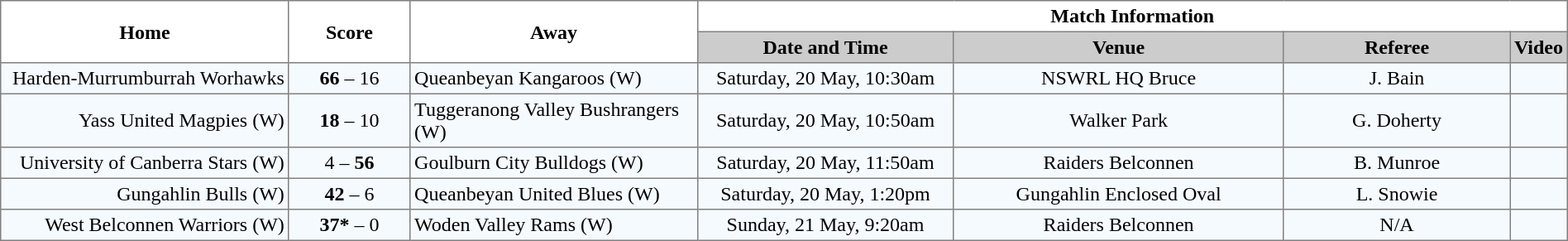<table border="1" cellpadding="3" cellspacing="0" width="100%" style="border-collapse:collapse;  text-align:center;">
<tr>
<th rowspan="2" width="19%">Home</th>
<th rowspan="2" width="8%">Score</th>
<th rowspan="2" width="19%">Away</th>
<th colspan="4">Match Information</th>
</tr>
<tr style="background:#CCCCCC">
<th width="17%">Date and Time</th>
<th width="22%">Venue</th>
<th width="50%">Referee</th>
<th>Video</th>
</tr>
<tr style="text-align:center; background:#f5faff;">
<td align="right">Harden-Murrumburrah Worhawks </td>
<td><strong>66</strong> – 16</td>
<td align="left"> Queanbeyan Kangaroos (W)</td>
<td>Saturday, 20 May, 10:30am</td>
<td>NSWRL HQ Bruce</td>
<td>J. Bain</td>
<td></td>
</tr>
<tr style="text-align:center; background:#f5faff;">
<td align="right">Yass United Magpies (W) </td>
<td><strong>18</strong> – 10</td>
<td align="left"> Tuggeranong Valley Bushrangers (W)</td>
<td>Saturday, 20 May, 10:50am</td>
<td>Walker Park</td>
<td>G. Doherty</td>
<td></td>
</tr>
<tr style="text-align:center; background:#f5faff;">
<td align="right">University of Canberra Stars (W) </td>
<td>4 – <strong>56</strong></td>
<td align="left"> Goulburn City Bulldogs (W)</td>
<td>Saturday, 20 May, 11:50am</td>
<td>Raiders Belconnen</td>
<td>B. Munroe</td>
<td></td>
</tr>
<tr style="text-align:center; background:#f5faff;">
<td align="right">Gungahlin Bulls (W) </td>
<td><strong>42</strong> – 6</td>
<td align="left"> Queanbeyan United Blues (W)</td>
<td>Saturday, 20 May, 1:20pm</td>
<td>Gungahlin Enclosed Oval</td>
<td>L. Snowie</td>
<td></td>
</tr>
<tr style="text-align:center; background:#f5faff;">
<td align="right">West Belconnen Warriors (W) </td>
<td><strong>37*</strong> – 0</td>
<td align="left"> Woden Valley Rams (W)</td>
<td>Sunday, 21 May, 9:20am</td>
<td>Raiders Belconnen</td>
<td>N/A</td>
<td></td>
</tr>
</table>
